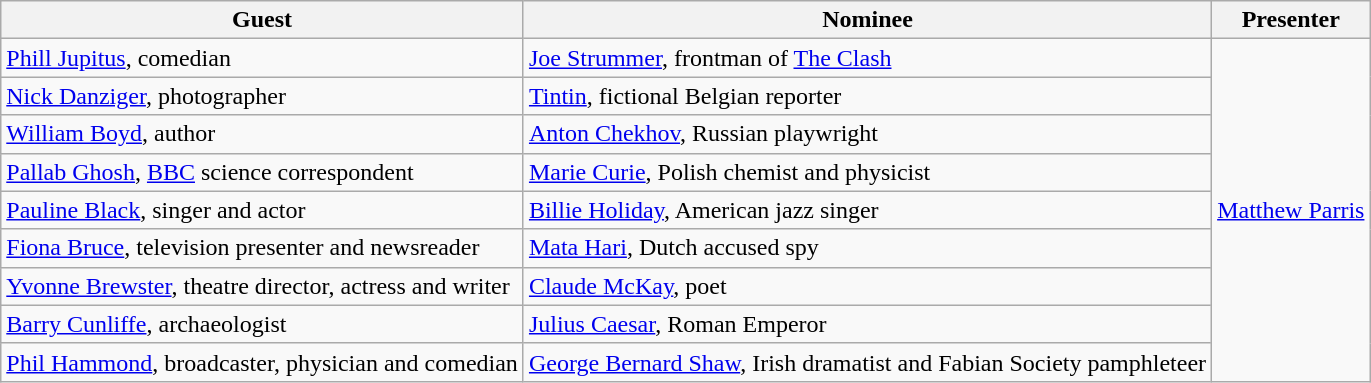<table class="wikitable">
<tr>
<th>Guest</th>
<th>Nominee</th>
<th>Presenter</th>
</tr>
<tr>
<td><a href='#'>Phill Jupitus</a>, comedian</td>
<td><a href='#'>Joe Strummer</a>, frontman of <a href='#'>The Clash</a></td>
<td rowspan="9"><a href='#'>Matthew Parris</a></td>
</tr>
<tr>
<td><a href='#'>Nick Danziger</a>, photographer</td>
<td><a href='#'>Tintin</a>, fictional Belgian reporter</td>
</tr>
<tr>
<td><a href='#'>William Boyd</a>, author</td>
<td><a href='#'>Anton Chekhov</a>, Russian playwright</td>
</tr>
<tr>
<td><a href='#'>Pallab Ghosh</a>, <a href='#'>BBC</a> science correspondent</td>
<td><a href='#'>Marie Curie</a>, Polish chemist and physicist</td>
</tr>
<tr>
<td><a href='#'>Pauline Black</a>, singer and actor</td>
<td><a href='#'>Billie Holiday</a>, American jazz singer</td>
</tr>
<tr>
<td><a href='#'>Fiona Bruce</a>, television presenter and newsreader</td>
<td><a href='#'>Mata Hari</a>, Dutch accused spy</td>
</tr>
<tr>
<td><a href='#'>Yvonne Brewster</a>, theatre director, actress and writer</td>
<td><a href='#'>Claude McKay</a>, poet</td>
</tr>
<tr>
<td><a href='#'>Barry Cunliffe</a>, archaeologist</td>
<td><a href='#'>Julius Caesar</a>, Roman Emperor</td>
</tr>
<tr>
<td><a href='#'>Phil Hammond</a>, broadcaster, physician and comedian</td>
<td><a href='#'>George Bernard Shaw</a>, Irish dramatist and Fabian Society pamphleteer</td>
</tr>
</table>
